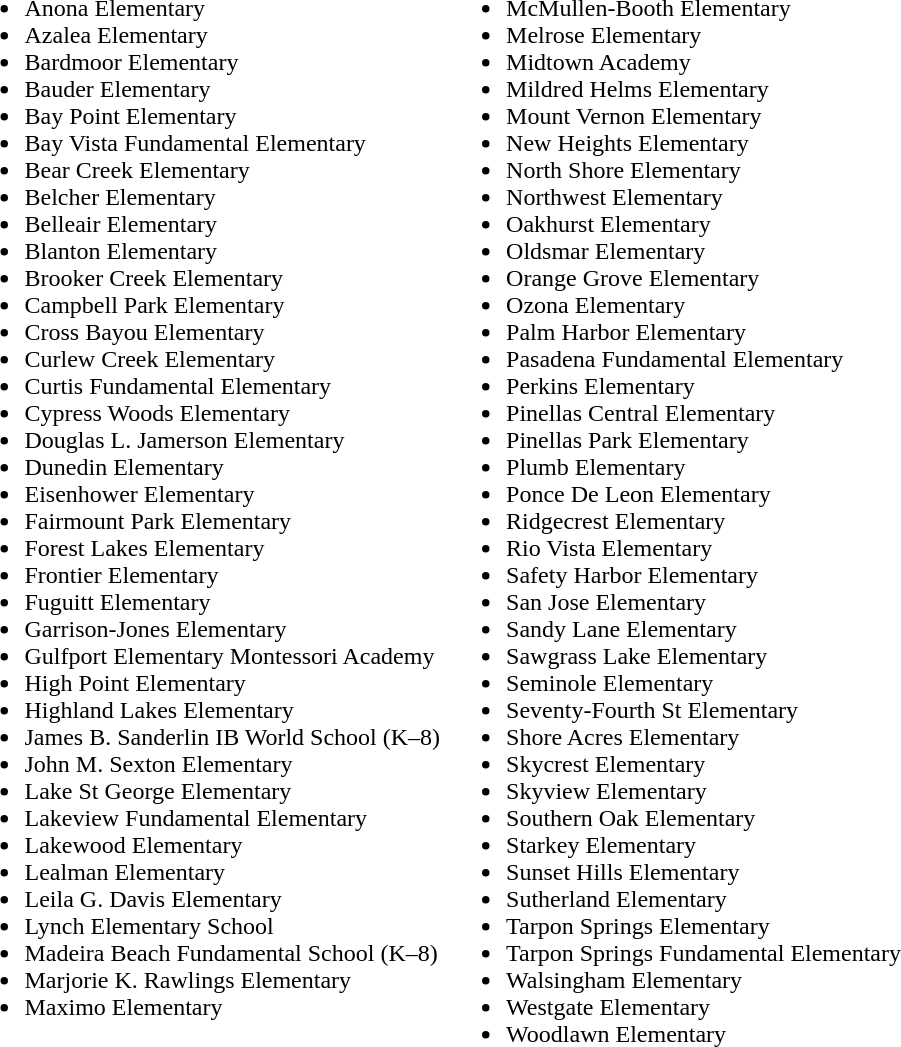<table>
<tr>
<td valign=top><br><ul><li>Anona Elementary</li><li>Azalea Elementary</li><li>Bardmoor Elementary</li><li>Bauder Elementary</li><li>Bay Point Elementary</li><li>Bay Vista Fundamental Elementary</li><li>Bear Creek Elementary</li><li>Belcher Elementary</li><li>Belleair Elementary</li><li>Blanton Elementary</li><li>Brooker Creek Elementary</li><li>Campbell Park Elementary</li><li>Cross Bayou Elementary</li><li>Curlew Creek Elementary</li><li>Curtis Fundamental Elementary</li><li>Cypress Woods Elementary</li><li>Douglas L. Jamerson Elementary</li><li>Dunedin Elementary</li><li>Eisenhower Elementary</li><li>Fairmount Park Elementary</li><li>Forest Lakes Elementary</li><li>Frontier Elementary</li><li>Fuguitt Elementary</li><li>Garrison-Jones Elementary</li><li>Gulfport Elementary Montessori Academy</li><li>High Point Elementary</li><li>Highland Lakes Elementary</li><li>James B. Sanderlin IB World School (K–8)</li><li>John M. Sexton Elementary</li><li>Lake St George Elementary</li><li>Lakeview Fundamental Elementary</li><li>Lakewood Elementary</li><li>Lealman Elementary</li><li>Leila G. Davis Elementary</li><li>Lynch Elementary School</li><li>Madeira Beach Fundamental School (K–8)</li><li>Marjorie K. Rawlings Elementary</li><li>Maximo Elementary</li></ul></td>
<td valign=top><br><ul><li>McMullen-Booth Elementary</li><li>Melrose Elementary</li><li>Midtown Academy</li><li>Mildred Helms Elementary</li><li>Mount Vernon Elementary</li><li>New Heights Elementary</li><li>North Shore Elementary</li><li>Northwest Elementary</li><li>Oakhurst Elementary</li><li>Oldsmar Elementary</li><li>Orange Grove Elementary</li><li>Ozona Elementary</li><li>Palm Harbor Elementary</li><li>Pasadena Fundamental Elementary</li><li>Perkins Elementary</li><li>Pinellas Central Elementary</li><li>Pinellas Park Elementary</li><li>Plumb Elementary</li><li>Ponce De Leon Elementary</li><li>Ridgecrest Elementary</li><li>Rio Vista Elementary</li><li>Safety Harbor Elementary</li><li>San Jose Elementary</li><li>Sandy Lane Elementary</li><li>Sawgrass Lake Elementary</li><li>Seminole Elementary</li><li>Seventy-Fourth St Elementary</li><li>Shore Acres Elementary</li><li>Skycrest Elementary</li><li>Skyview Elementary</li><li>Southern Oak Elementary</li><li>Starkey Elementary</li><li>Sunset Hills Elementary</li><li>Sutherland Elementary</li><li>Tarpon Springs Elementary</li><li>Tarpon Springs Fundamental Elementary</li><li>Walsingham Elementary</li><li>Westgate Elementary</li><li>Woodlawn Elementary</li></ul></td>
</tr>
</table>
